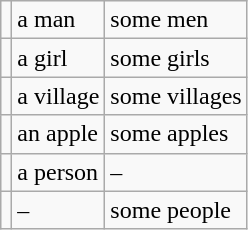<table class="wikitable">
<tr>
<td></td>
<td>a man</td>
<td>some men</td>
</tr>
<tr>
<td></td>
<td>a girl</td>
<td>some girls</td>
</tr>
<tr>
<td></td>
<td>a village</td>
<td>some villages</td>
</tr>
<tr>
<td></td>
<td>an apple</td>
<td>some apples</td>
</tr>
<tr>
<td></td>
<td>a person</td>
<td>–</td>
</tr>
<tr>
<td></td>
<td>–</td>
<td>some people</td>
</tr>
</table>
